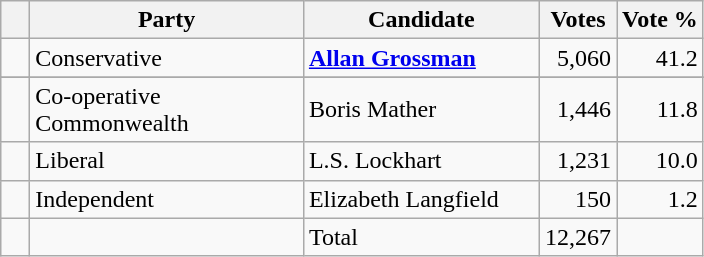<table class="wikitable">
<tr>
<th></th>
<th scope="col" width="175">Party</th>
<th scope="col" width="150">Candidate</th>
<th>Votes</th>
<th>Vote %</th>
</tr>
<tr>
<td>   </td>
<td>Conservative</td>
<td><strong><a href='#'>Allan Grossman</a></strong></td>
<td align=right>5,060</td>
<td align=right>41.2</td>
</tr>
<tr>
</tr>
<tr>
<td>   </td>
<td>Co-operative Commonwealth</td>
<td>Boris Mather</td>
<td align=right>1,446</td>
<td align=right>11.8</td>
</tr>
<tr>
<td>   </td>
<td>Liberal</td>
<td>L.S. Lockhart</td>
<td align=right>1,231</td>
<td align=right>10.0</td>
</tr>
<tr>
<td>   </td>
<td>Independent</td>
<td>Elizabeth Langfield</td>
<td align=right>150</td>
<td align=right>1.2</td>
</tr>
<tr>
<td></td>
<td></td>
<td>Total</td>
<td align=right>12,267</td>
<td></td>
</tr>
</table>
